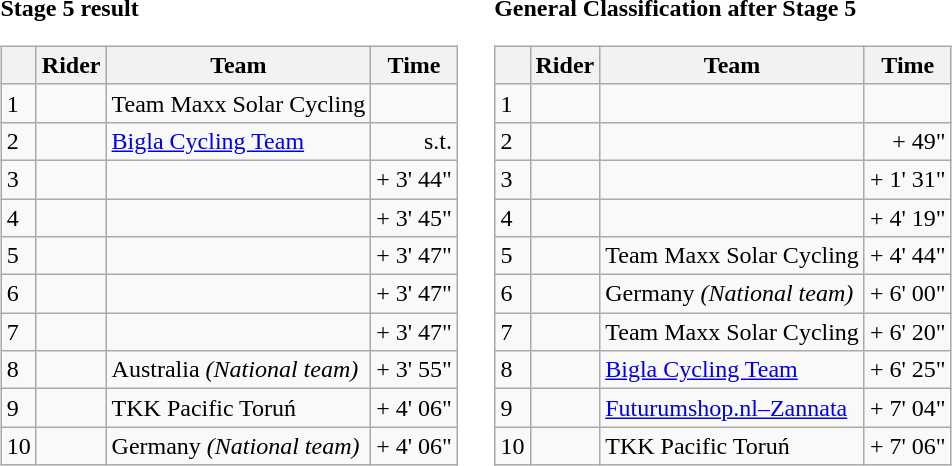<table>
<tr>
<td><strong>Stage 5 result</strong><br><table class="wikitable">
<tr>
<th></th>
<th>Rider</th>
<th>Team</th>
<th>Time</th>
</tr>
<tr>
<td>1</td>
<td></td>
<td>Team Maxx Solar Cycling</td>
<td align="right"></td>
</tr>
<tr>
<td>2</td>
<td></td>
<td><a href='#'>Bigla Cycling Team</a></td>
<td align="right">s.t.</td>
</tr>
<tr>
<td>3</td>
<td></td>
<td></td>
<td align="right">+ 3' 44"</td>
</tr>
<tr>
<td>4</td>
<td></td>
<td></td>
<td align="right">+ 3' 45"</td>
</tr>
<tr>
<td>5</td>
<td></td>
<td></td>
<td align="right">+ 3' 47"</td>
</tr>
<tr>
<td>6</td>
<td></td>
<td></td>
<td align="right">+ 3' 47"</td>
</tr>
<tr>
<td>7</td>
<td></td>
<td></td>
<td align="right">+ 3' 47"</td>
</tr>
<tr>
<td>8</td>
<td></td>
<td>Australia <em>(National team)</em></td>
<td align="right">+ 3' 55"</td>
</tr>
<tr>
<td>9</td>
<td></td>
<td>TKK Pacific Toruń</td>
<td align="right">+ 4' 06"</td>
</tr>
<tr>
<td>10</td>
<td></td>
<td>Germany <em>(National team)</em></td>
<td align="right">+ 4' 06"</td>
</tr>
</table>
</td>
<td></td>
<td><strong>General Classification after Stage 5</strong><br><table class="wikitable">
<tr>
<th></th>
<th>Rider</th>
<th>Team</th>
<th>Time</th>
</tr>
<tr>
<td>1</td>
<td></td>
<td></td>
<td align="right"></td>
</tr>
<tr>
<td>2</td>
<td></td>
<td></td>
<td align="right">+ 49"</td>
</tr>
<tr>
<td>3</td>
<td></td>
<td></td>
<td align="right">+ 1' 31"</td>
</tr>
<tr>
<td>4</td>
<td></td>
<td></td>
<td align="right">+ 4' 19"</td>
</tr>
<tr>
<td>5</td>
<td></td>
<td>Team Maxx Solar Cycling</td>
<td align="right">+ 4' 44"</td>
</tr>
<tr>
<td>6</td>
<td></td>
<td>Germany <em>(National team)</em></td>
<td align="right">+ 6' 00"</td>
</tr>
<tr>
<td>7</td>
<td></td>
<td>Team Maxx Solar Cycling</td>
<td align="right">+ 6' 20"</td>
</tr>
<tr>
<td>8</td>
<td></td>
<td><a href='#'>Bigla Cycling Team</a></td>
<td align="right">+ 6' 25"</td>
</tr>
<tr>
<td>9</td>
<td></td>
<td><a href='#'>Futurumshop.nl–Zannata</a></td>
<td align="right">+ 7' 04"</td>
</tr>
<tr>
<td>10</td>
<td></td>
<td>TKK Pacific Toruń</td>
<td align="right">+ 7' 06"</td>
</tr>
</table>
</td>
</tr>
</table>
